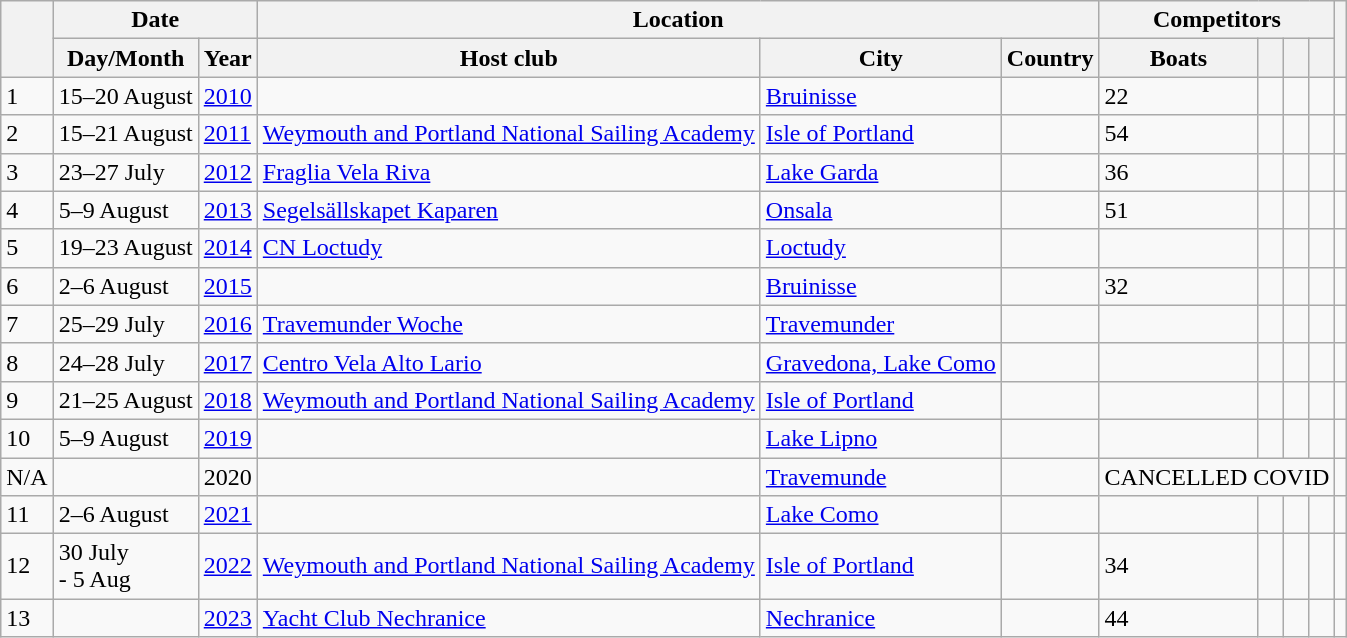<table class="wikitable">
<tr>
<th rowspan=2></th>
<th colspan=2>Date</th>
<th colspan=3>Location</th>
<th colspan=4>Competitors</th>
<th rowspan=2></th>
</tr>
<tr>
<th>Day/Month</th>
<th>Year</th>
<th>Host club</th>
<th>City</th>
<th>Country</th>
<th>Boats</th>
<th></th>
<th></th>
<th></th>
</tr>
<tr>
<td>1</td>
<td>15–20 August</td>
<td><a href='#'>2010</a></td>
<td></td>
<td><a href='#'>Bruinisse</a></td>
<td></td>
<td>22</td>
<td></td>
<td></td>
<td></td>
<td></td>
</tr>
<tr>
<td>2</td>
<td>15–21 August</td>
<td><a href='#'>2011</a></td>
<td><a href='#'>Weymouth and Portland National Sailing Academy</a></td>
<td><a href='#'>Isle of Portland</a></td>
<td></td>
<td>54</td>
<td></td>
<td></td>
<td></td>
<td></td>
</tr>
<tr>
<td>3</td>
<td>23–27 July</td>
<td><a href='#'>2012</a></td>
<td><a href='#'>Fraglia Vela Riva</a></td>
<td><a href='#'>Lake Garda</a></td>
<td></td>
<td>36</td>
<td></td>
<td></td>
<td></td>
<td></td>
</tr>
<tr>
<td>4</td>
<td>5–9 August</td>
<td><a href='#'>2013</a></td>
<td><a href='#'>Segelsällskapet Kaparen</a></td>
<td><a href='#'>Onsala</a></td>
<td></td>
<td>51</td>
<td></td>
<td></td>
<td></td>
<td></td>
</tr>
<tr>
<td>5</td>
<td>19–23 August</td>
<td><a href='#'>2014</a></td>
<td><a href='#'>CN Loctudy</a></td>
<td><a href='#'>Loctudy</a></td>
<td></td>
<td></td>
<td></td>
<td></td>
<td></td>
<td></td>
</tr>
<tr>
<td>6</td>
<td>2–6 August</td>
<td><a href='#'>2015</a></td>
<td></td>
<td><a href='#'>Bruinisse</a></td>
<td></td>
<td>32</td>
<td></td>
<td></td>
<td></td>
<td></td>
</tr>
<tr>
<td>7</td>
<td>25–29 July</td>
<td><a href='#'>2016</a></td>
<td><a href='#'>Travemunder Woche</a></td>
<td><a href='#'>Travemunder</a></td>
<td></td>
<td></td>
<td></td>
<td></td>
<td></td>
<td></td>
</tr>
<tr>
<td>8</td>
<td>24–28 July</td>
<td><a href='#'>2017</a></td>
<td><a href='#'>Centro Vela Alto Lario</a></td>
<td><a href='#'>Gravedona, Lake Como</a></td>
<td></td>
<td></td>
<td></td>
<td></td>
<td></td>
<td></td>
</tr>
<tr>
<td>9</td>
<td>21–25 August</td>
<td><a href='#'>2018</a></td>
<td><a href='#'>Weymouth and Portland National Sailing Academy</a></td>
<td><a href='#'>Isle of Portland</a></td>
<td></td>
<td></td>
<td></td>
<td></td>
<td></td>
<td></td>
</tr>
<tr>
<td>10</td>
<td>5–9 August</td>
<td><a href='#'>2019</a></td>
<td></td>
<td><a href='#'>Lake Lipno</a></td>
<td></td>
<td></td>
<td></td>
<td></td>
<td></td>
<td></td>
</tr>
<tr>
<td>N/A</td>
<td></td>
<td>2020</td>
<td></td>
<td><a href='#'>Travemunde</a></td>
<td></td>
<td COLSPAN=4>CANCELLED COVID</td>
<td></td>
</tr>
<tr>
<td>11</td>
<td>2–6 August</td>
<td><a href='#'>2021</a></td>
<td></td>
<td><a href='#'>Lake Como</a></td>
<td></td>
<td></td>
<td></td>
<td></td>
<td></td>
<td></td>
</tr>
<tr>
<td>12</td>
<td>30 July <br>- 5 Aug</td>
<td><a href='#'>2022</a></td>
<td><a href='#'>Weymouth and Portland National Sailing Academy</a></td>
<td><a href='#'>Isle of Portland</a></td>
<td></td>
<td>34</td>
<td></td>
<td></td>
<td></td>
<td></td>
</tr>
<tr>
<td>13</td>
<td></td>
<td><a href='#'>2023</a></td>
<td><a href='#'>Yacht Club Nechranice</a></td>
<td><a href='#'>Nechranice</a></td>
<td></td>
<td>44</td>
<td></td>
<td></td>
<td></td>
<td></td>
</tr>
</table>
